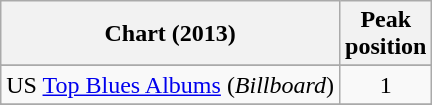<table class="wikitable sortable">
<tr>
<th>Chart (2013)</th>
<th>Peak<br>position</th>
</tr>
<tr>
</tr>
<tr>
</tr>
<tr>
</tr>
<tr>
</tr>
<tr>
</tr>
<tr>
</tr>
<tr>
</tr>
<tr>
</tr>
<tr>
<td>US <a href='#'>Top Blues Albums</a> (<em>Billboard</em>)</td>
<td style="text-align:center;">1</td>
</tr>
<tr>
</tr>
<tr>
</tr>
</table>
